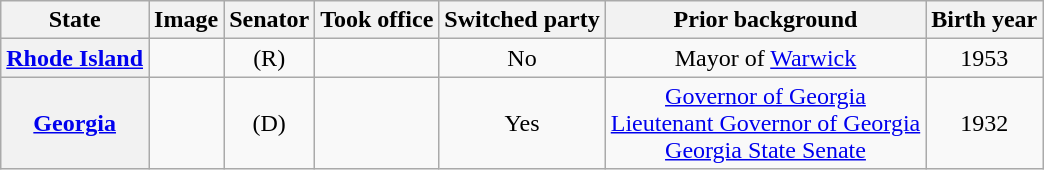<table class="sortable wikitable" style="text-align:center">
<tr>
<th>State</th>
<th>Image</th>
<th>Senator</th>
<th>Took office</th>
<th>Switched party</th>
<th>Prior background</th>
<th>Birth year</th>
</tr>
<tr>
<th><a href='#'>Rhode Island</a></th>
<td></td>
<td> (R)</td>
<td></td>
<td>No<br></td>
<td>Mayor of <a href='#'>Warwick</a></td>
<td>1953</td>
</tr>
<tr>
<th><a href='#'>Georgia</a></th>
<td></td>
<td> (D)</td>
<td></td>
<td>Yes<br></td>
<td><a href='#'>Governor of Georgia</a><br><a href='#'>Lieutenant Governor of Georgia</a><br><a href='#'>Georgia State Senate</a></td>
<td>1932</td>
</tr>
</table>
